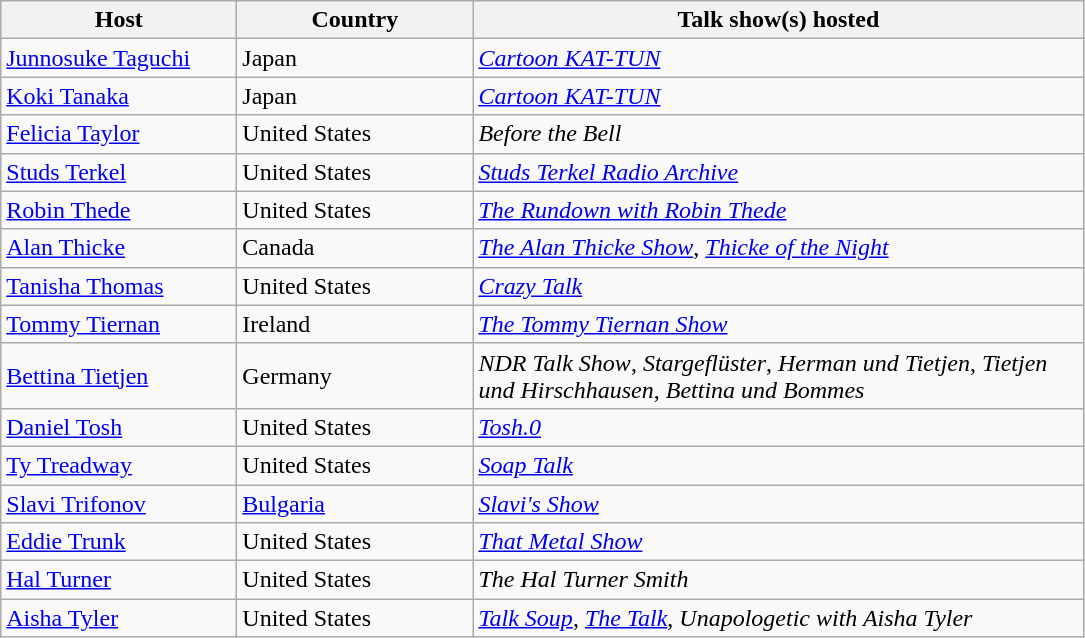<table class="wikitable">
<tr>
<th width="150">Host</th>
<th width="150">Country</th>
<th width="400">Talk show(s) hosted</th>
</tr>
<tr>
<td><a href='#'>Junnosuke Taguchi</a></td>
<td> Japan</td>
<td><em><a href='#'>Cartoon KAT-TUN</a></em></td>
</tr>
<tr>
<td><a href='#'>Koki Tanaka</a></td>
<td> Japan</td>
<td><em><a href='#'>Cartoon KAT-TUN</a></em></td>
</tr>
<tr>
<td><a href='#'>Felicia Taylor</a></td>
<td> United States</td>
<td><em>Before the Bell</em></td>
</tr>
<tr>
<td><a href='#'>Studs Terkel</a></td>
<td> United States</td>
<td><em><a href='#'>Studs Terkel Radio Archive</a></em></td>
</tr>
<tr>
<td><a href='#'>Robin Thede</a></td>
<td> United States</td>
<td><em><a href='#'>The Rundown with Robin Thede</a></em></td>
</tr>
<tr>
<td><a href='#'>Alan Thicke</a></td>
<td> Canada</td>
<td><em><a href='#'>The Alan Thicke Show</a></em>, <em><a href='#'>Thicke of the Night</a></em></td>
</tr>
<tr>
<td><a href='#'>Tanisha Thomas</a></td>
<td> United States</td>
<td><em><a href='#'>Crazy Talk</a></em></td>
</tr>
<tr>
<td><a href='#'>Tommy Tiernan</a></td>
<td> Ireland</td>
<td><em><a href='#'>The Tommy Tiernan Show</a></em></td>
</tr>
<tr>
<td><a href='#'>Bettina Tietjen</a></td>
<td> Germany</td>
<td><em>NDR Talk Show</em>, <em>Stargeflüster</em>, <em>Herman und Tietjen</em>, <em>Tietjen und Hirschhausen</em>, <em>Bettina und Bommes</em></td>
</tr>
<tr>
<td><a href='#'>Daniel Tosh</a></td>
<td> United States</td>
<td><em><a href='#'>Tosh.0</a></em></td>
</tr>
<tr>
<td><a href='#'>Ty Treadway</a></td>
<td> United States</td>
<td><em><a href='#'>Soap Talk</a></em></td>
</tr>
<tr>
<td><a href='#'>Slavi Trifonov</a></td>
<td> <a href='#'>Bulgaria</a></td>
<td><em><a href='#'>Slavi's Show</a></em></td>
</tr>
<tr>
<td><a href='#'>Eddie Trunk</a></td>
<td> United States</td>
<td><em><a href='#'>That Metal Show</a></em></td>
</tr>
<tr>
<td><a href='#'>Hal Turner</a></td>
<td> United States</td>
<td><em>The Hal Turner Smith</em></td>
</tr>
<tr>
<td><a href='#'>Aisha Tyler</a></td>
<td> United States</td>
<td><em><a href='#'>Talk Soup</a></em>, <em><a href='#'>The Talk</a></em>, <em>Unapologetic with Aisha Tyler</em></td>
</tr>
</table>
